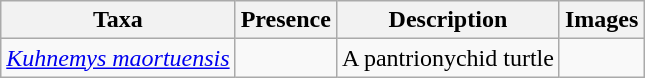<table class="wikitable">
<tr>
<th>Taxa</th>
<th>Presence</th>
<th>Description</th>
<th>Images</th>
</tr>
<tr>
<td><em><a href='#'>Kuhnemys maortuensis</a></em></td>
<td></td>
<td>A pantrionychid turtle</td>
<td></td>
</tr>
</table>
